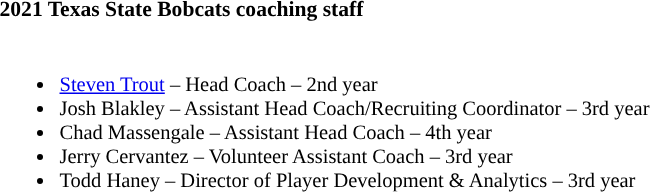<table class="toccolours" style="text-align: left; font-size:90%;">
<tr>
<th colspan="9">2021 Texas State Bobcats coaching staff</th>
</tr>
<tr>
<td style="font-size: 95%;" valign="top"><br><ul><li><a href='#'>Steven Trout</a> – Head Coach – 2nd year</li><li>Josh Blakley – Assistant Head Coach/Recruiting Coordinator – 3rd year</li><li>Chad Massengale – Assistant Head Coach – 4th year</li><li>Jerry Cervantez – Volunteer Assistant Coach  – 3rd year</li><li>Todd Haney – Director of Player Development & Analytics – 3rd year</li></ul></td>
</tr>
</table>
